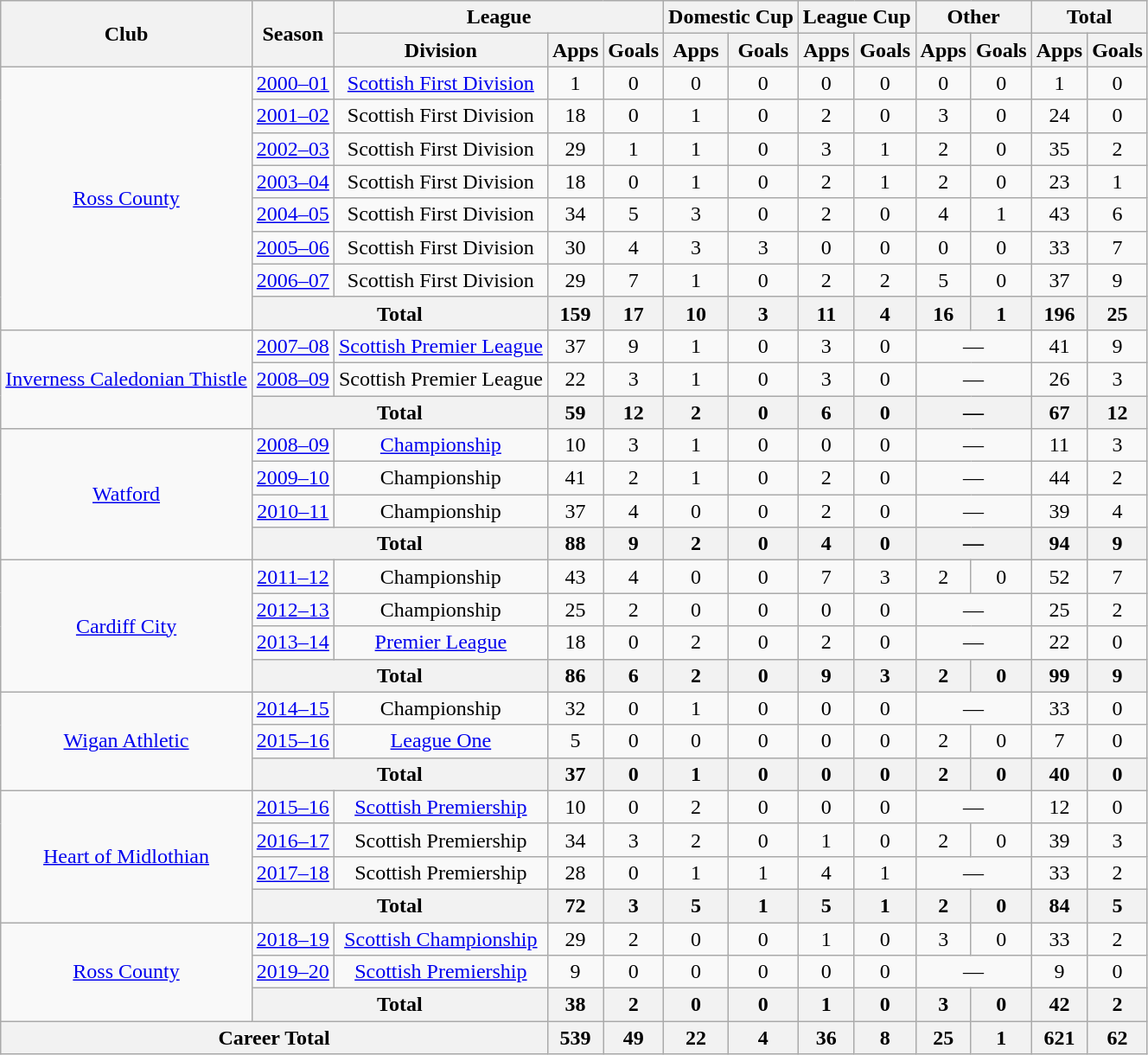<table class="wikitable" style="text-align: center">
<tr>
<th rowspan=2>Club</th>
<th rowspan=2>Season</th>
<th colspan=3>League</th>
<th colspan=2>Domestic Cup</th>
<th colspan=2>League Cup</th>
<th colspan=2>Other</th>
<th colspan=2>Total</th>
</tr>
<tr>
<th>Division</th>
<th>Apps</th>
<th>Goals</th>
<th>Apps</th>
<th>Goals</th>
<th>Apps</th>
<th>Goals</th>
<th>Apps</th>
<th>Goals</th>
<th>Apps</th>
<th>Goals</th>
</tr>
<tr>
<td rowspan=8><a href='#'>Ross County</a></td>
<td><a href='#'>2000–01</a></td>
<td><a href='#'>Scottish First Division</a></td>
<td>1</td>
<td>0</td>
<td>0</td>
<td>0</td>
<td>0</td>
<td>0</td>
<td>0</td>
<td>0</td>
<td>1</td>
<td>0</td>
</tr>
<tr>
<td><a href='#'>2001–02</a></td>
<td>Scottish First Division</td>
<td>18</td>
<td>0</td>
<td>1</td>
<td>0</td>
<td>2</td>
<td>0</td>
<td>3</td>
<td>0</td>
<td>24</td>
<td>0</td>
</tr>
<tr>
<td><a href='#'>2002–03</a></td>
<td>Scottish First Division</td>
<td>29</td>
<td>1</td>
<td>1</td>
<td>0</td>
<td>3</td>
<td>1</td>
<td>2</td>
<td>0</td>
<td>35</td>
<td>2</td>
</tr>
<tr>
<td><a href='#'>2003–04</a></td>
<td>Scottish First Division</td>
<td>18</td>
<td>0</td>
<td>1</td>
<td>0</td>
<td>2</td>
<td>1</td>
<td>2</td>
<td>0</td>
<td>23</td>
<td>1</td>
</tr>
<tr>
<td><a href='#'>2004–05</a></td>
<td>Scottish First Division</td>
<td>34</td>
<td>5</td>
<td>3</td>
<td>0</td>
<td>2</td>
<td>0</td>
<td>4</td>
<td>1</td>
<td>43</td>
<td>6</td>
</tr>
<tr>
<td><a href='#'>2005–06</a></td>
<td>Scottish First Division</td>
<td>30</td>
<td>4</td>
<td>3</td>
<td>3</td>
<td>0</td>
<td>0</td>
<td>0</td>
<td>0</td>
<td>33</td>
<td>7</td>
</tr>
<tr>
<td><a href='#'>2006–07</a></td>
<td>Scottish First Division</td>
<td>29</td>
<td>7</td>
<td>1</td>
<td>0</td>
<td>2</td>
<td>2</td>
<td>5</td>
<td>0</td>
<td>37</td>
<td>9</td>
</tr>
<tr>
<th colspan="2">Total</th>
<th>159</th>
<th>17</th>
<th>10</th>
<th>3</th>
<th>11</th>
<th>4</th>
<th>16</th>
<th>1</th>
<th>196</th>
<th>25</th>
</tr>
<tr>
<td rowspan=3><a href='#'>Inverness Caledonian Thistle</a></td>
<td><a href='#'>2007–08</a></td>
<td><a href='#'>Scottish Premier League</a></td>
<td>37</td>
<td>9</td>
<td>1</td>
<td>0</td>
<td>3</td>
<td>0</td>
<td colspan="2">—</td>
<td>41</td>
<td>9</td>
</tr>
<tr>
<td><a href='#'>2008–09</a></td>
<td>Scottish Premier League</td>
<td>22</td>
<td>3</td>
<td>1</td>
<td>0</td>
<td>3</td>
<td>0</td>
<td colspan="2">—</td>
<td>26</td>
<td>3</td>
</tr>
<tr>
<th colspan="2">Total</th>
<th>59</th>
<th>12</th>
<th>2</th>
<th>0</th>
<th>6</th>
<th>0</th>
<th colspan="2">—</th>
<th>67</th>
<th>12</th>
</tr>
<tr>
<td rowspan=4><a href='#'>Watford</a></td>
<td><a href='#'>2008–09</a></td>
<td><a href='#'>Championship</a></td>
<td>10</td>
<td>3</td>
<td>1</td>
<td>0</td>
<td>0</td>
<td>0</td>
<td colspan="2">—</td>
<td>11</td>
<td>3</td>
</tr>
<tr>
<td><a href='#'>2009–10</a></td>
<td>Championship</td>
<td>41</td>
<td>2</td>
<td>1</td>
<td>0</td>
<td>2</td>
<td>0</td>
<td colspan="2">—</td>
<td>44</td>
<td>2</td>
</tr>
<tr>
<td><a href='#'>2010–11</a></td>
<td>Championship</td>
<td>37</td>
<td>4</td>
<td>0</td>
<td>0</td>
<td>2</td>
<td>0</td>
<td colspan="2">—</td>
<td>39</td>
<td>4</td>
</tr>
<tr>
<th colspan="2">Total</th>
<th>88</th>
<th>9</th>
<th>2</th>
<th>0</th>
<th>4</th>
<th>0</th>
<th colspan="2">—</th>
<th>94</th>
<th>9</th>
</tr>
<tr>
<td rowspan=4><a href='#'>Cardiff City</a></td>
<td><a href='#'>2011–12</a></td>
<td>Championship</td>
<td>43</td>
<td>4</td>
<td>0</td>
<td>0</td>
<td>7</td>
<td>3</td>
<td>2</td>
<td>0</td>
<td>52</td>
<td>7</td>
</tr>
<tr>
<td><a href='#'>2012–13</a></td>
<td>Championship</td>
<td>25</td>
<td>2</td>
<td>0</td>
<td>0</td>
<td>0</td>
<td>0</td>
<td colspan="2">—</td>
<td>25</td>
<td>2</td>
</tr>
<tr>
<td><a href='#'>2013–14</a></td>
<td><a href='#'>Premier League</a></td>
<td>18</td>
<td>0</td>
<td>2</td>
<td>0</td>
<td>2</td>
<td>0</td>
<td colspan="2">—</td>
<td>22</td>
<td>0</td>
</tr>
<tr>
<th colspan="2">Total</th>
<th>86</th>
<th>6</th>
<th>2</th>
<th>0</th>
<th>9</th>
<th>3</th>
<th>2</th>
<th>0</th>
<th>99</th>
<th>9</th>
</tr>
<tr>
<td rowspan=3><a href='#'>Wigan Athletic</a></td>
<td><a href='#'>2014–15</a></td>
<td>Championship</td>
<td>32</td>
<td>0</td>
<td>1</td>
<td>0</td>
<td>0</td>
<td>0</td>
<td colspan="2">—</td>
<td>33</td>
<td>0</td>
</tr>
<tr>
<td><a href='#'>2015–16</a></td>
<td><a href='#'>League One</a></td>
<td>5</td>
<td>0</td>
<td>0</td>
<td>0</td>
<td>0</td>
<td>0</td>
<td>2</td>
<td>0</td>
<td>7</td>
<td>0</td>
</tr>
<tr>
<th colspan="2">Total</th>
<th>37</th>
<th>0</th>
<th>1</th>
<th>0</th>
<th>0</th>
<th>0</th>
<th>2</th>
<th>0</th>
<th>40</th>
<th>0</th>
</tr>
<tr>
<td rowspan=4><a href='#'>Heart of Midlothian</a></td>
<td><a href='#'>2015–16</a></td>
<td><a href='#'>Scottish Premiership</a></td>
<td>10</td>
<td>0</td>
<td>2</td>
<td>0</td>
<td>0</td>
<td>0</td>
<td colspan="2">—</td>
<td>12</td>
<td>0</td>
</tr>
<tr>
<td><a href='#'>2016–17</a></td>
<td>Scottish Premiership</td>
<td>34</td>
<td>3</td>
<td>2</td>
<td>0</td>
<td>1</td>
<td>0</td>
<td>2</td>
<td>0</td>
<td>39</td>
<td>3</td>
</tr>
<tr>
<td><a href='#'>2017–18</a></td>
<td>Scottish Premiership</td>
<td>28</td>
<td>0</td>
<td>1</td>
<td>1</td>
<td>4</td>
<td>1</td>
<td colspan="2">—</td>
<td>33</td>
<td>2</td>
</tr>
<tr>
<th colspan="2">Total</th>
<th>72</th>
<th>3</th>
<th>5</th>
<th>1</th>
<th>5</th>
<th>1</th>
<th>2</th>
<th>0</th>
<th>84</th>
<th>5</th>
</tr>
<tr>
<td rowspan=3><a href='#'>Ross County</a></td>
<td><a href='#'>2018–19</a></td>
<td><a href='#'>Scottish Championship</a></td>
<td>29</td>
<td>2</td>
<td>0</td>
<td>0</td>
<td>1</td>
<td>0</td>
<td>3</td>
<td>0</td>
<td>33</td>
<td>2</td>
</tr>
<tr>
<td><a href='#'>2019–20</a></td>
<td><a href='#'>Scottish Premiership</a></td>
<td>9</td>
<td>0</td>
<td>0</td>
<td>0</td>
<td>0</td>
<td>0</td>
<td colspan="2">—</td>
<td>9</td>
<td>0</td>
</tr>
<tr>
<th colspan="2">Total</th>
<th>38</th>
<th>2</th>
<th>0</th>
<th>0</th>
<th>1</th>
<th>0</th>
<th>3</th>
<th>0</th>
<th>42</th>
<th>2</th>
</tr>
<tr>
<th colspan=3>Career Total</th>
<th>539</th>
<th>49</th>
<th>22</th>
<th>4</th>
<th>36</th>
<th>8</th>
<th>25</th>
<th>1</th>
<th>621</th>
<th>62</th>
</tr>
</table>
